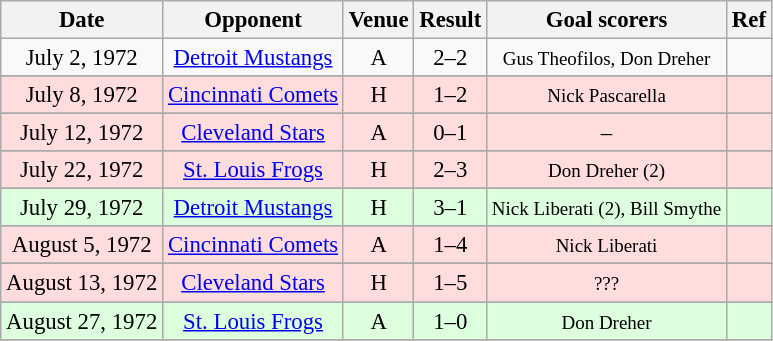<table class="wikitable" style="font-size:95%; text-align:center">
<tr>
<th>Date</th>
<th>Opponent</th>
<th>Venue</th>
<th>Result</th>
<th>Goal scorers</th>
<th>Ref</th>
</tr>
<tr bgcolor=>
<td>July 2, 1972</td>
<td><a href='#'>Detroit Mustangs</a></td>
<td>A</td>
<td>2–2</td>
<td><small>Gus Theofilos, Don Dreher</small></td>
<td></td>
</tr>
<tr>
</tr>
<tr bgcolor="#ffdddd">
<td>July 8, 1972</td>
<td><a href='#'>Cincinnati Comets</a></td>
<td>H</td>
<td>1–2</td>
<td><small>Nick Pascarella</small></td>
<td></td>
</tr>
<tr>
</tr>
<tr bgcolor="#ffdddd">
<td>July 12, 1972</td>
<td><a href='#'>Cleveland Stars</a></td>
<td>A</td>
<td>0–1</td>
<td>–</td>
<td></td>
</tr>
<tr>
</tr>
<tr bgcolor="#ffdddd">
<td>July 22, 1972</td>
<td><a href='#'>St. Louis Frogs</a></td>
<td>H</td>
<td>2–3</td>
<td><small>Don Dreher (2)</small></td>
<td></td>
</tr>
<tr>
</tr>
<tr bgcolor="#ddffdd">
<td>July 29, 1972</td>
<td><a href='#'>Detroit Mustangs</a></td>
<td>H</td>
<td>3–1</td>
<td><small>Nick Liberati (2), Bill Smythe</small></td>
<td></td>
</tr>
<tr>
</tr>
<tr bgcolor="#ffdddd">
<td>August 5, 1972</td>
<td><a href='#'>Cincinnati Comets</a></td>
<td>A</td>
<td>1–4</td>
<td><small>Nick Liberati</small></td>
<td></td>
</tr>
<tr>
</tr>
<tr bgcolor="#ffdddd">
<td>August 13, 1972</td>
<td><a href='#'>Cleveland Stars</a></td>
<td>H</td>
<td>1–5</td>
<td><small>???</small></td>
<td></td>
</tr>
<tr>
</tr>
<tr bgcolor="#ddffdd">
<td>August 27, 1972</td>
<td><a href='#'>St. Louis Frogs</a></td>
<td>A</td>
<td>1–0</td>
<td><small>Don Dreher</small></td>
<td></td>
</tr>
<tr>
</tr>
</table>
